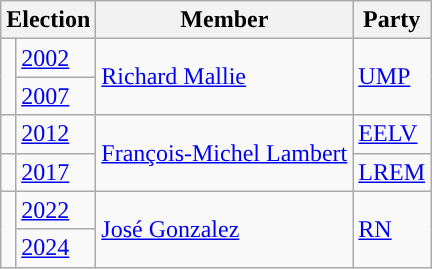<table class="wikitable">
<tr>
<th colspan="2">Election</th>
<th>Member</th>
<th>Party</th>
</tr>
<tr>
<td rowspan=2 style="background-color: "></td>
<td><a href='#'>2002</a></td>
<td rowspan=2><a href='#'>Richard Mallie</a></td>
<td rowspan=2><a href='#'>UMP</a></td>
</tr>
<tr>
<td><a href='#'>2007</a></td>
</tr>
<tr>
<td style="color:inherit;background-color: "></td>
<td><a href='#'>2012</a></td>
<td rowspan=2><a href='#'>François-Michel Lambert</a></td>
<td><a href='#'>EELV</a></td>
</tr>
<tr>
<td style="color:inherit;background-color: "></td>
<td><a href='#'>2017</a></td>
<td><a href='#'>LREM</a></td>
</tr>
<tr>
<td rowspan=2 style="color:inherit;background-color: "></td>
<td><a href='#'>2022</a></td>
<td rowspan=2><a href='#'>José Gonzalez</a></td>
<td rowspan=2><a href='#'>RN</a></td>
</tr>
<tr>
<td><a href='#'>2024</a></td>
</tr>
</table>
